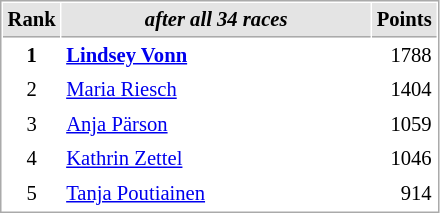<table cellspacing="1" cellpadding="3" style="border:1px solid #AAAAAA;font-size:86%">
<tr bgcolor="#E4E4E4">
<th style="border-bottom:1px solid #AAAAAA" width=10>Rank</th>
<th style="border-bottom:1px solid #AAAAAA" width=200><strong><em>after all 34 races</em></strong></th>
<th style="border-bottom:1px solid #AAAAAA" width=20>Points</th>
</tr>
<tr>
<td align="center"><strong>1</strong></td>
<td> <strong><a href='#'>Lindsey Vonn</a> </strong></td>
<td align="right">1788</td>
</tr>
<tr>
<td align="center">2</td>
<td> <a href='#'>Maria Riesch</a></td>
<td align="right">1404</td>
</tr>
<tr>
<td align="center">3</td>
<td> <a href='#'>Anja Pärson</a></td>
<td align="right">1059</td>
</tr>
<tr>
<td align="center">4</td>
<td> <a href='#'>Kathrin Zettel</a></td>
<td align="right">1046</td>
</tr>
<tr>
<td align="center">5</td>
<td> <a href='#'>Tanja Poutiainen</a></td>
<td align="right">914</td>
</tr>
</table>
